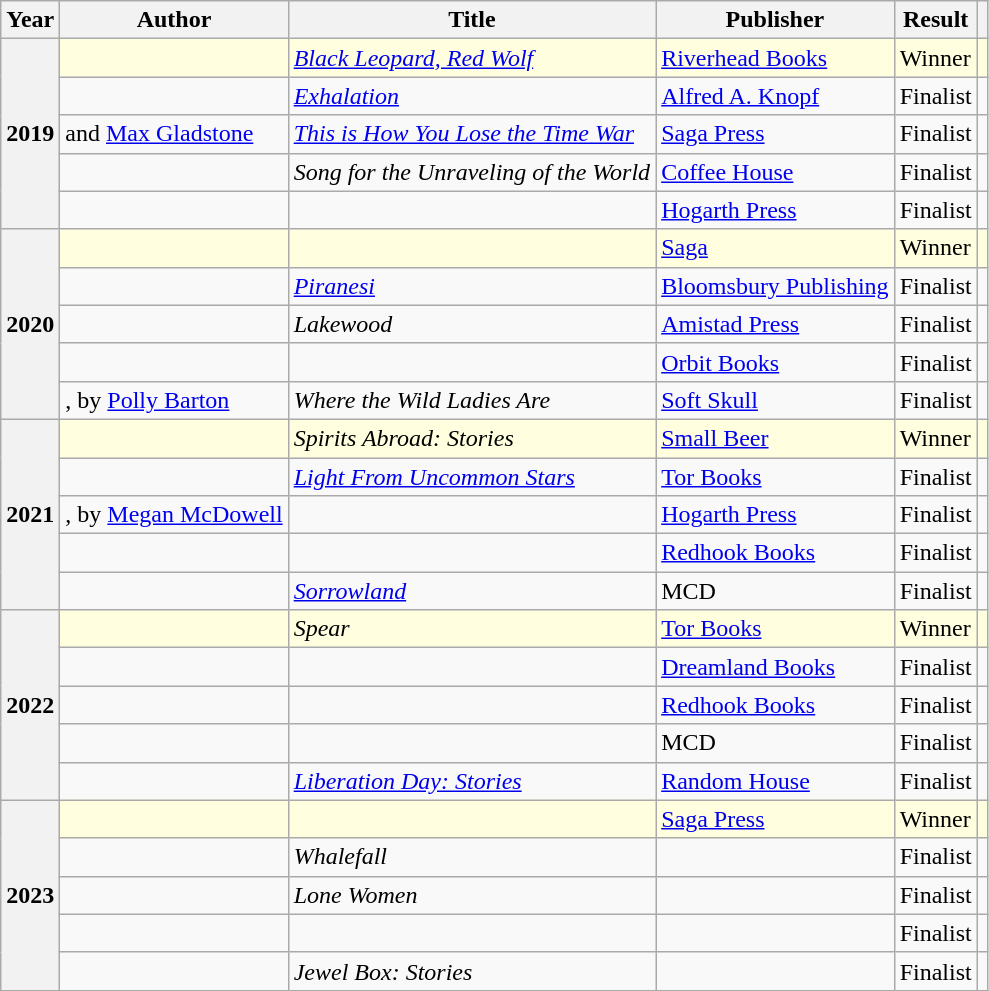<table class="wikitable sortable mw-collapsible">
<tr>
<th>Year</th>
<th>Author</th>
<th>Title</th>
<th>Publisher</th>
<th>Result</th>
<th></th>
</tr>
<tr style="background:lightyellow">
<th rowspan="5">2019</th>
<td></td>
<td><em><a href='#'>Black Leopard, Red Wolf</a></em></td>
<td><a href='#'>Riverhead Books</a></td>
<td>Winner</td>
<td></td>
</tr>
<tr>
<td></td>
<td><em><a href='#'>Exhalation</a></em></td>
<td><a href='#'>Alfred A. Knopf</a></td>
<td>Finalist</td>
<td></td>
</tr>
<tr>
<td> and <a href='#'>Max Gladstone</a></td>
<td><em><a href='#'>This is How You Lose the Time War</a></em></td>
<td><a href='#'>Saga Press</a></td>
<td>Finalist</td>
<td></td>
</tr>
<tr>
<td></td>
<td><em>Song for the Unraveling of the World</em></td>
<td><a href='#'>Coffee House</a></td>
<td>Finalist</td>
<td></td>
</tr>
<tr>
<td></td>
<td></td>
<td><a href='#'>Hogarth Press</a></td>
<td>Finalist</td>
<td></td>
</tr>
<tr style="background:lightyellow">
<th rowspan="5">2020</th>
<td></td>
<td></td>
<td><a href='#'>Saga</a></td>
<td>Winner</td>
<td></td>
</tr>
<tr>
<td></td>
<td><em><a href='#'>Piranesi</a></em></td>
<td><a href='#'>Bloomsbury Publishing</a></td>
<td>Finalist</td>
<td></td>
</tr>
<tr>
<td></td>
<td><em>Lakewood</em></td>
<td><a href='#'>Amistad Press</a></td>
<td>Finalist</td>
<td></td>
</tr>
<tr>
<td></td>
<td></td>
<td><a href='#'>Orbit Books</a></td>
<td>Finalist</td>
<td></td>
</tr>
<tr>
<td>,  by <a href='#'>Polly Barton</a></td>
<td><em>Where the Wild Ladies Are</em></td>
<td><a href='#'>Soft Skull</a></td>
<td>Finalist</td>
<td></td>
</tr>
<tr style="background:lightyellow">
<th rowspan="5">2021</th>
<td></td>
<td><em>Spirits Abroad: Stories</em></td>
<td><a href='#'>Small Beer</a></td>
<td>Winner</td>
<td></td>
</tr>
<tr>
<td></td>
<td><em><a href='#'>Light From Uncommon Stars</a></em></td>
<td><a href='#'>Tor Books</a></td>
<td>Finalist</td>
<td></td>
</tr>
<tr>
<td>,  by <a href='#'>Megan McDowell</a></td>
<td><em></em></td>
<td><a href='#'>Hogarth Press</a></td>
<td>Finalist</td>
<td></td>
</tr>
<tr>
<td></td>
<td><em></em></td>
<td><a href='#'>Redhook Books</a></td>
<td>Finalist</td>
<td></td>
</tr>
<tr>
<td></td>
<td><em><a href='#'>Sorrowland</a></em></td>
<td>MCD</td>
<td>Finalist</td>
<td></td>
</tr>
<tr style="background:lightyellow">
<th rowspan="5">2022</th>
<td></td>
<td><em>Spear</em></td>
<td><a href='#'>Tor Books</a></td>
<td>Winner</td>
<td></td>
</tr>
<tr>
<td></td>
<td><em></em></td>
<td><a href='#'>Dreamland Books</a></td>
<td>Finalist</td>
<td></td>
</tr>
<tr>
<td></td>
<td><em></em></td>
<td><a href='#'>Redhook Books</a></td>
<td>Finalist</td>
<td></td>
</tr>
<tr>
<td></td>
<td><em></em></td>
<td>MCD</td>
<td>Finalist</td>
<td></td>
</tr>
<tr>
<td></td>
<td><em><a href='#'>Liberation Day: Stories</a></em></td>
<td><a href='#'>Random House</a></td>
<td>Finalist</td>
<td></td>
</tr>
<tr style="background:lightyellow">
<th rowspan="5">2023</th>
<td></td>
<td></td>
<td><a href='#'>Saga Press</a></td>
<td>Winner</td>
<td></td>
</tr>
<tr>
<td></td>
<td><em>Whalefall</em></td>
<td></td>
<td>Finalist</td>
<td></td>
</tr>
<tr>
<td></td>
<td><em>Lone Women</em></td>
<td></td>
<td>Finalist</td>
<td></td>
</tr>
<tr>
<td></td>
<td></td>
<td></td>
<td>Finalist</td>
<td></td>
</tr>
<tr>
<td></td>
<td><em>Jewel Box: Stories</em></td>
<td></td>
<td>Finalist</td>
<td></td>
</tr>
</table>
